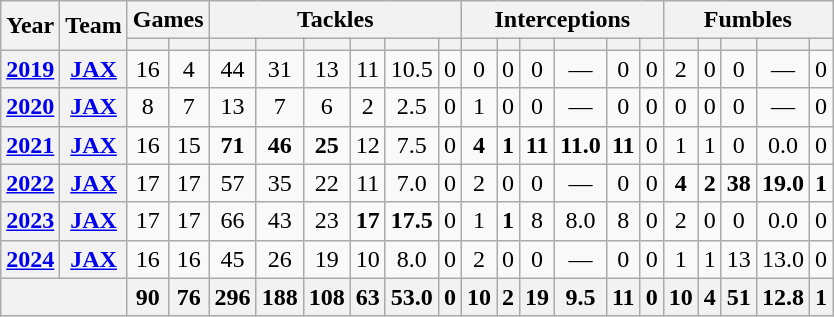<table class="wikitable" style="text-align: center;">
<tr>
<th rowspan="2">Year</th>
<th rowspan="2">Team</th>
<th colspan="2">Games</th>
<th colspan="6">Tackles</th>
<th colspan="6">Interceptions</th>
<th colspan="5">Fumbles</th>
</tr>
<tr>
<th></th>
<th></th>
<th></th>
<th></th>
<th></th>
<th></th>
<th></th>
<th></th>
<th></th>
<th></th>
<th></th>
<th></th>
<th></th>
<th></th>
<th></th>
<th></th>
<th></th>
<th></th>
<th></th>
</tr>
<tr>
<th><a href='#'>2019</a></th>
<th><a href='#'>JAX</a></th>
<td>16</td>
<td>4</td>
<td>44</td>
<td>31</td>
<td>13</td>
<td>11</td>
<td>10.5</td>
<td>0</td>
<td>0</td>
<td>0</td>
<td>0</td>
<td>—</td>
<td>0</td>
<td>0</td>
<td>2</td>
<td>0</td>
<td>0</td>
<td>—</td>
<td>0</td>
</tr>
<tr>
<th><a href='#'>2020</a></th>
<th><a href='#'>JAX</a></th>
<td>8</td>
<td>7</td>
<td>13</td>
<td>7</td>
<td>6</td>
<td>2</td>
<td>2.5</td>
<td>0</td>
<td>1</td>
<td>0</td>
<td>0</td>
<td>—</td>
<td>0</td>
<td>0</td>
<td>0</td>
<td>0</td>
<td>0</td>
<td>—</td>
<td>0</td>
</tr>
<tr>
<th><a href='#'>2021</a></th>
<th><a href='#'>JAX</a></th>
<td>16</td>
<td>15</td>
<td><strong>71</strong></td>
<td><strong>46</strong></td>
<td><strong>25</strong></td>
<td>12</td>
<td>7.5</td>
<td>0</td>
<td><strong>4</strong></td>
<td><strong>1</strong></td>
<td><strong>11</strong></td>
<td><strong>11.0</strong></td>
<td><strong>11</strong></td>
<td>0</td>
<td>1</td>
<td>1</td>
<td>0</td>
<td>0.0</td>
<td>0</td>
</tr>
<tr>
<th><a href='#'>2022</a></th>
<th><a href='#'>JAX</a></th>
<td>17</td>
<td>17</td>
<td>57</td>
<td>35</td>
<td>22</td>
<td>11</td>
<td>7.0</td>
<td>0</td>
<td>2</td>
<td>0</td>
<td>0</td>
<td>—</td>
<td>0</td>
<td>0</td>
<td><strong>4</strong></td>
<td><strong>2</strong></td>
<td><strong>38</strong></td>
<td><strong>19.0</strong></td>
<td><strong>1</strong></td>
</tr>
<tr>
<th><a href='#'>2023</a></th>
<th><a href='#'>JAX</a></th>
<td>17</td>
<td>17</td>
<td>66</td>
<td>43</td>
<td>23</td>
<td><strong>17</strong></td>
<td><strong>17.5</strong></td>
<td>0</td>
<td>1</td>
<td><strong>1</strong></td>
<td>8</td>
<td>8.0</td>
<td>8</td>
<td>0</td>
<td>2</td>
<td>0</td>
<td>0</td>
<td>0.0</td>
<td>0</td>
</tr>
<tr>
<th><a href='#'>2024</a></th>
<th><a href='#'>JAX</a></th>
<td>16</td>
<td>16</td>
<td>45</td>
<td>26</td>
<td>19</td>
<td>10</td>
<td>8.0</td>
<td>0</td>
<td>2</td>
<td>0</td>
<td>0</td>
<td>—</td>
<td>0</td>
<td>0</td>
<td>1</td>
<td>1</td>
<td>13</td>
<td>13.0</td>
<td>0</td>
</tr>
<tr>
<th colspan="2"></th>
<th>90</th>
<th>76</th>
<th>296</th>
<th>188</th>
<th>108</th>
<th>63</th>
<th>53.0</th>
<th>0</th>
<th>10</th>
<th>2</th>
<th>19</th>
<th>9.5</th>
<th>11</th>
<th>0</th>
<th>10</th>
<th>4</th>
<th>51</th>
<th>12.8</th>
<th>1</th>
</tr>
</table>
